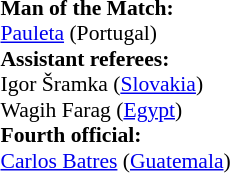<table width=100% style="font-size: 90%">
<tr>
<td><br><strong>Man of the Match:</strong>
<br><a href='#'>Pauleta</a> (Portugal)<br><strong>Assistant referees:</strong>
<br>Igor Šramka (<a href='#'>Slovakia</a>)
<br>Wagih Farag (<a href='#'>Egypt</a>)
<br><strong>Fourth official:</strong>
<br><a href='#'>Carlos Batres</a> (<a href='#'>Guatemala</a>)</td>
</tr>
</table>
